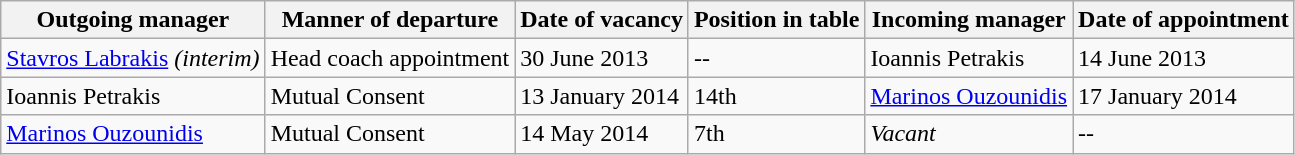<table class="wikitable">
<tr>
<th>Outgoing manager</th>
<th>Manner of departure</th>
<th>Date of vacancy</th>
<th>Position in table</th>
<th>Incoming manager</th>
<th>Date of appointment</th>
</tr>
<tr>
<td> <a href='#'>Stavros Labrakis</a> <em>(interim)</em></td>
<td>Head coach appointment</td>
<td>30 June 2013</td>
<td>--</td>
<td> Ioannis Petrakis</td>
<td>14 June 2013</td>
</tr>
<tr>
<td> Ioannis Petrakis</td>
<td>Mutual Consent</td>
<td>13 January 2014</td>
<td>14th</td>
<td> <a href='#'>Marinos Ouzounidis</a></td>
<td>17 January 2014</td>
</tr>
<tr>
<td> <a href='#'>Marinos Ouzounidis</a></td>
<td>Mutual Consent</td>
<td>14 May 2014</td>
<td>7th</td>
<td><em>Vacant</em></td>
<td>--</td>
</tr>
</table>
